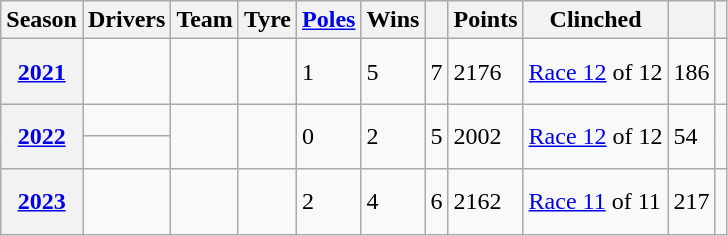<table class="wikitable">
<tr>
<th>Season</th>
<th>Drivers</th>
<th>Team</th>
<th>Tyre</th>
<th><a href='#'>Poles</a></th>
<th>Wins</th>
<th></th>
<th>Points</th>
<th>Clinched</th>
<th></th>
<th></th>
</tr>
<tr>
<th><a href='#'>2021</a></th>
<td></td>
<td></td>
<td></td>
<td>1</td>
<td>5</td>
<td>7</td>
<td>2176</td>
<td><a href='#'>Race 12</a> of 12</td>
<td>186</td>
<td><br><br></td>
</tr>
<tr>
<th rowspan="2"><a href='#'>2022</a></th>
<td></td>
<td rowspan="2"></td>
<td rowspan="2"></td>
<td rowspan="2">0</td>
<td rowspan="2">2</td>
<td rowspan="2">5</td>
<td rowspan="2">2002</td>
<td rowspan="2"><a href='#'>Race 12</a> of 12</td>
<td rowspan="2">54</td>
<td rowspan="2"><br><br></td>
</tr>
<tr>
<td></td>
</tr>
<tr>
<th><a href='#'>2023</a></th>
<td></td>
<td></td>
<td></td>
<td>2</td>
<td>4</td>
<td>6</td>
<td>2162</td>
<td><a href='#'>Race 11</a> of 11</td>
<td>217</td>
<td><br><br></td>
</tr>
</table>
